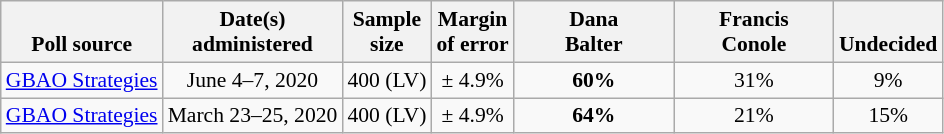<table class="wikitable" style="font-size:90%;text-align:center;">
<tr valign=bottom>
<th>Poll source</th>
<th>Date(s)<br>administered</th>
<th>Sample<br>size</th>
<th>Margin<br>of error</th>
<th style="width:100px;">Dana<br>Balter</th>
<th style="width:100px;">Francis<br>Conole</th>
<th>Undecided</th>
</tr>
<tr>
<td style="text-align:left;"><a href='#'>GBAO Strategies</a></td>
<td>June 4–7, 2020</td>
<td>400 (LV)</td>
<td>± 4.9%</td>
<td><strong>60%</strong></td>
<td>31%</td>
<td>9%</td>
</tr>
<tr>
<td style="text-align:left;"><a href='#'>GBAO Strategies</a></td>
<td>March 23–25, 2020</td>
<td>400 (LV)</td>
<td>± 4.9%</td>
<td><strong>64%</strong></td>
<td>21%</td>
<td>15%</td>
</tr>
</table>
